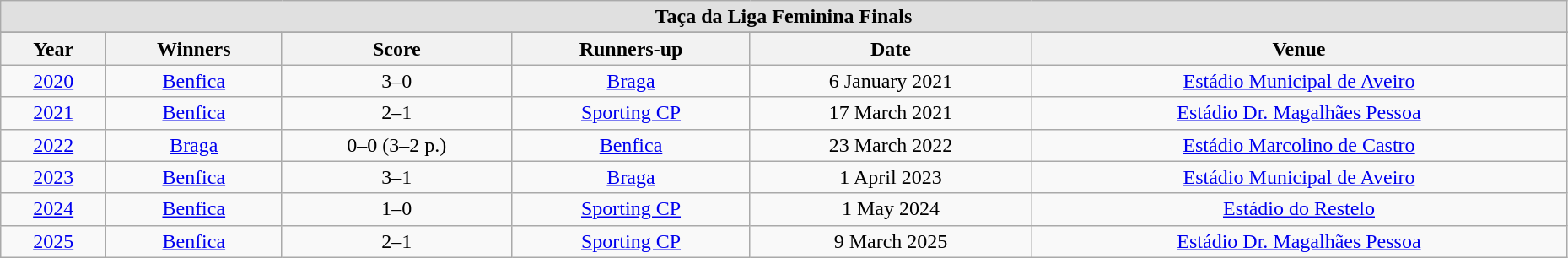<table class="wikitable" style="text-align: center;" width=98%>
<tr bgcolor=#e0e0e0>
<td colspan=7><strong>Taça da Liga Feminina Finals</strong></td>
</tr>
<tr bgcolor=#e0e0e0>
</tr>
<tr>
<th scope="col">Year</th>
<th>Winners</th>
<th>Score</th>
<th>Runners-up</th>
<th>Date</th>
<th>Venue</th>
</tr>
<tr align=center>
<td><a href='#'>2020</a></td>
<td><a href='#'>Benfica</a></td>
<td align=center>3–0</td>
<td><a href='#'>Braga</a></td>
<td>6 January 2021</td>
<td><a href='#'>Estádio Municipal de Aveiro</a></td>
</tr>
<tr>
<td><a href='#'>2021</a></td>
<td><a href='#'>Benfica</a></td>
<td align=center>2–1</td>
<td><a href='#'>Sporting CP</a></td>
<td>17 March 2021</td>
<td><a href='#'>Estádio Dr. Magalhães Pessoa</a></td>
</tr>
<tr>
<td><a href='#'>2022</a></td>
<td><a href='#'>Braga</a></td>
<td align=center>0–0 (3–2 p.)</td>
<td><a href='#'>Benfica</a></td>
<td>23 March 2022</td>
<td><a href='#'>Estádio Marcolino de Castro</a></td>
</tr>
<tr>
<td><a href='#'>2023</a></td>
<td><a href='#'>Benfica</a></td>
<td align=center>3–1</td>
<td><a href='#'>Braga</a></td>
<td>1 April 2023</td>
<td><a href='#'>Estádio Municipal de Aveiro</a></td>
</tr>
<tr>
<td><a href='#'>2024</a></td>
<td><a href='#'>Benfica</a></td>
<td>1–0</td>
<td><a href='#'>Sporting CP</a></td>
<td>1 May 2024</td>
<td><a href='#'>Estádio do Restelo</a></td>
</tr>
<tr>
<td><a href='#'>2025</a></td>
<td><a href='#'>Benfica</a></td>
<td align=center>2–1</td>
<td><a href='#'>Sporting CP</a></td>
<td>9 March 2025</td>
<td><a href='#'>Estádio Dr. Magalhães Pessoa</a></td>
</tr>
</table>
